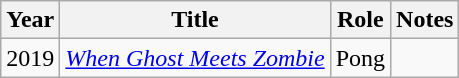<table class="wikitable sortable">
<tr>
<th>Year</th>
<th>Title</th>
<th>Role</th>
<th class="unsortable">Notes</th>
</tr>
<tr>
<td>2019</td>
<td><em><a href='#'>When Ghost Meets Zombie</a></em></td>
<td>Pong</td>
<td></td>
</tr>
</table>
